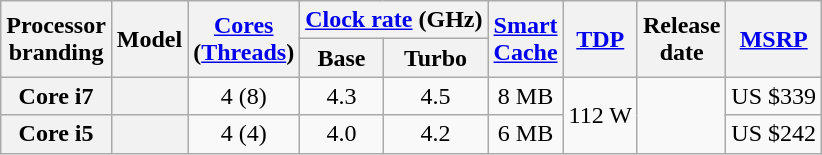<table class="wikitable sortable nowrap" style="text-align: center;">
<tr>
<th class="unsortable" rowspan="2">Processor<br>branding</th>
<th rowspan="2">Model</th>
<th class="unsortable" rowspan="2"><a href='#'>Cores</a><br>(<a href='#'>Threads</a>)</th>
<th colspan="2"><a href='#'>Clock rate</a> (GHz)</th>
<th class="unsortable" rowspan="2"><a href='#'>Smart<br>Cache</a></th>
<th rowspan="2"><a href='#'>TDP</a></th>
<th rowspan="2">Release<br>date</th>
<th class="unsortable" rowspan="2"><a href='#'>MSRP</a></th>
</tr>
<tr>
<th class="unsortable">Base</th>
<th class="unsortable">Turbo</th>
</tr>
<tr>
<th>Core i7</th>
<th style="text-align:left;" data-sort-value="sku2"></th>
<td>4 (8)</td>
<td>4.3</td>
<td>4.5</td>
<td>8 MB</td>
<td rowspan=2>112 W</td>
<td rowspan=2></td>
<td>US $339</td>
</tr>
<tr>
<th>Core i5</th>
<th style="text-align:left;" data-sort-value="sku1"></th>
<td>4 (4)</td>
<td>4.0</td>
<td>4.2</td>
<td>6 MB</td>
<td>US $242</td>
</tr>
</table>
